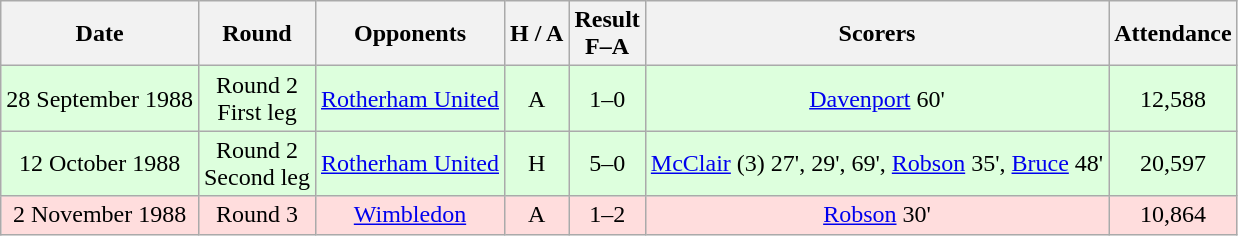<table class="wikitable" style="text-align:center">
<tr>
<th>Date</th>
<th>Round</th>
<th>Opponents</th>
<th>H / A</th>
<th>Result<br>F–A</th>
<th>Scorers</th>
<th>Attendance</th>
</tr>
<tr bgcolor="#ddffdd">
<td>28 September 1988</td>
<td>Round 2<br>First leg</td>
<td><a href='#'>Rotherham United</a></td>
<td>A</td>
<td>1–0</td>
<td><a href='#'>Davenport</a> 60'</td>
<td>12,588</td>
</tr>
<tr bgcolor="#ddffdd">
<td>12 October 1988</td>
<td>Round 2<br>Second leg</td>
<td><a href='#'>Rotherham United</a></td>
<td>H</td>
<td>5–0</td>
<td><a href='#'>McClair</a> (3) 27', 29', 69', <a href='#'>Robson</a> 35', <a href='#'>Bruce</a> 48'</td>
<td>20,597</td>
</tr>
<tr bgcolor="#ffdddd">
<td>2 November 1988</td>
<td>Round 3</td>
<td><a href='#'>Wimbledon</a></td>
<td>A</td>
<td>1–2</td>
<td><a href='#'>Robson</a> 30'</td>
<td>10,864</td>
</tr>
</table>
